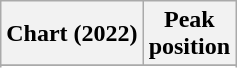<table class="wikitable sortable plainrowheaders" style="text-align:center">
<tr>
<th scope="col">Chart (2022)</th>
<th scope="col">Peak<br>position</th>
</tr>
<tr>
</tr>
<tr>
</tr>
</table>
